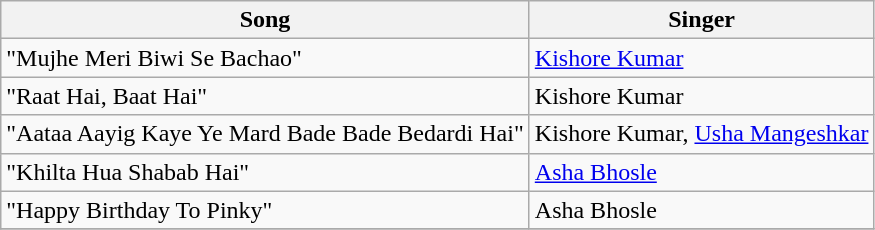<table class="wikitable">
<tr>
<th>Song</th>
<th>Singer</th>
</tr>
<tr>
<td>"Mujhe Meri Biwi Se Bachao"</td>
<td><a href='#'>Kishore Kumar</a></td>
</tr>
<tr>
<td>"Raat Hai, Baat Hai"</td>
<td>Kishore Kumar</td>
</tr>
<tr>
<td>"Aataa Aayig Kaye Ye Mard Bade Bade Bedardi Hai"</td>
<td>Kishore Kumar, <a href='#'>Usha Mangeshkar</a></td>
</tr>
<tr>
<td>"Khilta Hua Shabab Hai"</td>
<td><a href='#'>Asha Bhosle</a></td>
</tr>
<tr>
<td>"Happy Birthday To Pinky"</td>
<td>Asha Bhosle</td>
</tr>
<tr>
</tr>
</table>
